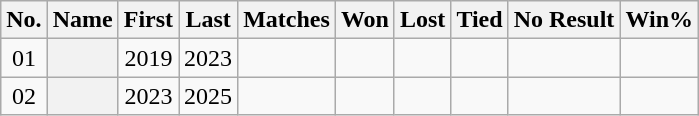<table class="wikitable plainrowheaders sortable">
<tr align="center">
<th scope="col">No.</th>
<th scope="col">Name</th>
<th scope="col">First</th>
<th scope="col">Last</th>
<th scope="col">Matches</th>
<th scope="col">Won</th>
<th scope="col">Lost</th>
<th scope="col">Tied</th>
<th scope="col">No Result</th>
<th scope="col">Win%</th>
</tr>
<tr align=center>
<td><span>0</span>1</td>
<th scope="row"></th>
<td>2019</td>
<td>2023</td>
<td></td>
<td></td>
<td></td>
<td></td>
<td></td>
<td></td>
</tr>
<tr align=center>
<td><span>0</span>2</td>
<th scope="row"></th>
<td>2023</td>
<td>2025</td>
<td></td>
<td></td>
<td></td>
<td></td>
<td></td>
<td></td>
</tr>
</table>
